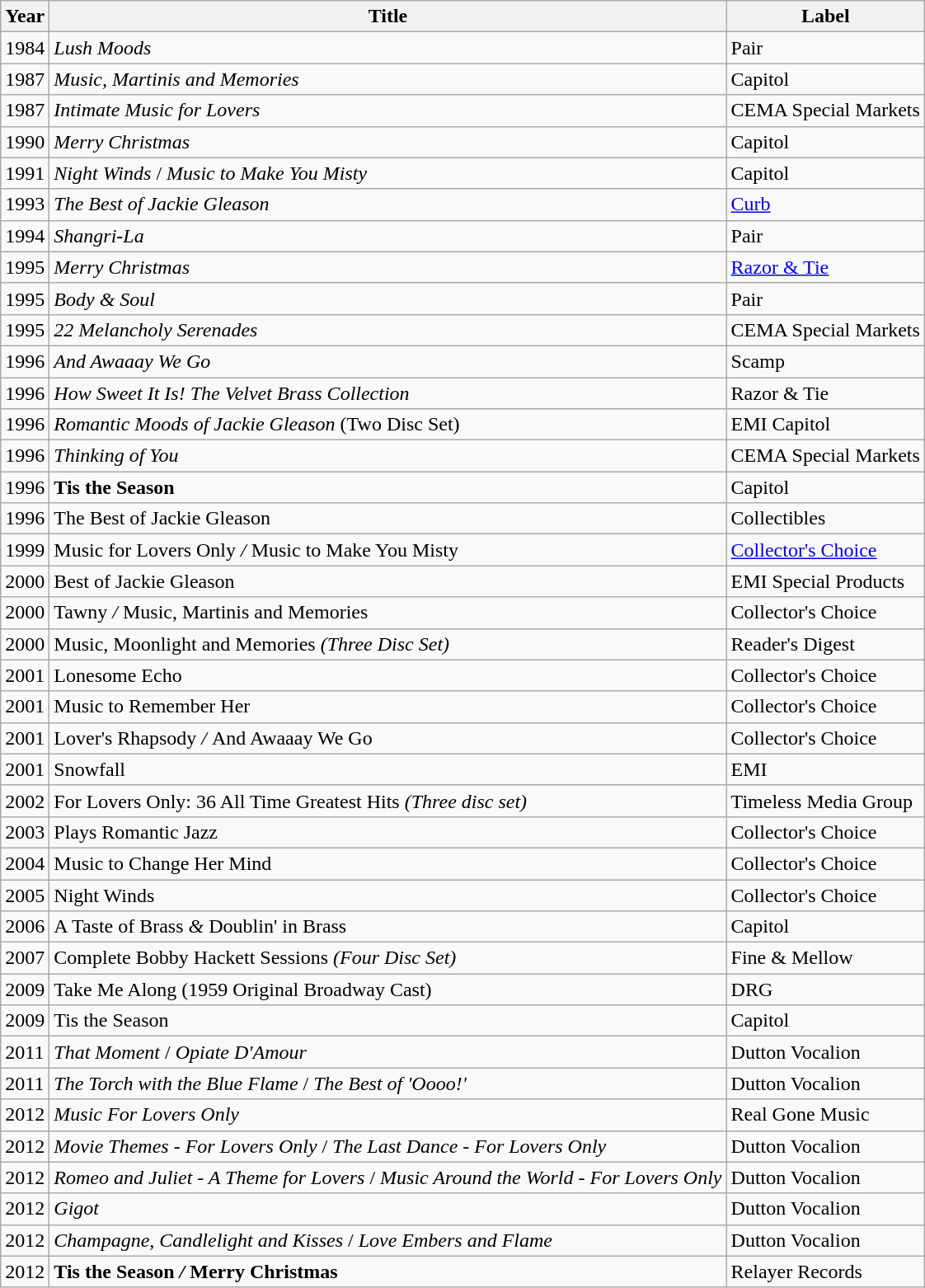<table class="wikitable">
<tr>
<th>Year</th>
<th>Title</th>
<th>Label</th>
</tr>
<tr>
<td>1984</td>
<td><em>Lush Moods</em></td>
<td>Pair</td>
</tr>
<tr>
<td>1987</td>
<td><em>Music, Martinis and Memories</em></td>
<td>Capitol</td>
</tr>
<tr>
<td>1987</td>
<td><em>Intimate Music for Lovers</em></td>
<td>CEMA Special Markets</td>
</tr>
<tr>
<td>1990</td>
<td><em>Merry Christmas</em></td>
<td>Capitol</td>
</tr>
<tr>
<td>1991</td>
<td><em>Night Winds</em> / <em>Music to Make You Misty</em></td>
<td>Capitol</td>
</tr>
<tr>
<td>1993</td>
<td><em>The Best of Jackie Gleason</em></td>
<td><a href='#'>Curb</a></td>
</tr>
<tr>
<td>1994</td>
<td><em>Shangri-La</em></td>
<td>Pair</td>
</tr>
<tr>
<td>1995</td>
<td><em>Merry Christmas</em></td>
<td><a href='#'>Razor & Tie</a></td>
</tr>
<tr>
<td>1995</td>
<td><em>Body & Soul</em></td>
<td>Pair</td>
</tr>
<tr>
<td>1995</td>
<td><em>22 Melancholy Serenades</em></td>
<td>CEMA Special Markets</td>
</tr>
<tr>
<td>1996</td>
<td><em>And Awaaay We Go</em></td>
<td>Scamp</td>
</tr>
<tr>
<td>1996</td>
<td><em>How Sweet It Is! The Velvet Brass Collection</em></td>
<td>Razor & Tie</td>
</tr>
<tr>
<td>1996</td>
<td><em>Romantic Moods of Jackie Gleason</em> (Two Disc Set)</td>
<td>EMI Capitol</td>
</tr>
<tr>
<td>1996</td>
<td><em>Thinking of You</em></td>
<td>CEMA Special Markets</td>
</tr>
<tr>
<td>1996</td>
<td><strong>Tis the Season<em></td>
<td>Capitol</td>
</tr>
<tr>
<td>1996</td>
<td></em>The Best of Jackie Gleason<em></td>
<td>Collectibles</td>
</tr>
<tr>
<td>1999</td>
<td></em>Music for Lovers Only<em> / </em>Music to Make You Misty<em></td>
<td><a href='#'>Collector's Choice</a></td>
</tr>
<tr>
<td>2000</td>
<td></em>Best of Jackie Gleason<em></td>
<td>EMI Special Products</td>
</tr>
<tr>
<td>2000</td>
<td></em>Tawny<em> / </em>Music, Martinis and Memories<em></td>
<td>Collector's Choice</td>
</tr>
<tr>
<td>2000</td>
<td></em>Music, Moonlight and Memories<em> (Three Disc Set)</td>
<td>Reader's Digest</td>
</tr>
<tr>
<td>2001</td>
<td></em>Lonesome Echo<em></td>
<td>Collector's Choice</td>
</tr>
<tr>
<td>2001</td>
<td></em>Music to Remember Her<em></td>
<td>Collector's Choice</td>
</tr>
<tr>
<td>2001</td>
<td></em>Lover's Rhapsody<em> / </em>And Awaaay We Go<em></td>
<td>Collector's Choice</td>
</tr>
<tr>
<td>2001</td>
<td></em>Snowfall<em></td>
<td>EMI</td>
</tr>
<tr>
<td>2002</td>
<td></em>For Lovers Only: 36 All Time Greatest Hits<em> (Three disc set)</td>
<td>Timeless Media Group</td>
</tr>
<tr>
<td>2003</td>
<td></em>Plays Romantic Jazz<em></td>
<td>Collector's Choice</td>
</tr>
<tr>
<td>2004</td>
<td></em>Music to Change Her Mind<em></td>
<td>Collector's Choice</td>
</tr>
<tr>
<td>2005</td>
<td></em>Night Winds<em></td>
<td>Collector's Choice</td>
</tr>
<tr>
<td>2006</td>
<td></em>A Taste of Brass<em> & </em>Doublin' in Brass<em></td>
<td>Capitol</td>
</tr>
<tr>
<td>2007</td>
<td></em>Complete Bobby Hackett Sessions<em> (Four Disc Set)</td>
<td>Fine & Mellow</td>
</tr>
<tr>
<td>2009</td>
<td></em>Take Me Along (1959 Original Broadway Cast)<em></td>
<td>DRG</td>
</tr>
<tr>
<td>2009</td>
<td></strong>Tis the Season</em></td>
<td>Capitol</td>
</tr>
<tr>
<td>2011</td>
<td><em>That Moment</em> / <em>Opiate D'Amour</em></td>
<td>Dutton Vocalion</td>
</tr>
<tr>
<td>2011</td>
<td><em>The Torch with the Blue Flame</em> / <em>The Best of 'Oooo!' </em></td>
<td>Dutton Vocalion</td>
</tr>
<tr>
<td>2012</td>
<td><em>Music For Lovers Only</em></td>
<td>Real Gone Music</td>
</tr>
<tr>
<td>2012</td>
<td><em>Movie Themes - For Lovers Only</em> / <em>The Last Dance - For Lovers Only</em></td>
<td>Dutton Vocalion</td>
</tr>
<tr>
<td>2012</td>
<td><em>Romeo and Juliet - A Theme for Lovers</em> / <em>Music Around the World - For Lovers Only</em></td>
<td>Dutton Vocalion</td>
</tr>
<tr>
<td>2012</td>
<td><em>Gigot</em></td>
<td>Dutton Vocalion</td>
</tr>
<tr>
<td>2012</td>
<td><em>Champagne, Candlelight and Kisses</em> / <em>Love Embers and Flame</em></td>
<td>Dutton Vocalion</td>
</tr>
<tr>
<td>2012</td>
<td><strong>Tis the Season<em> / </em>Merry Christmas<em></td>
<td>Relayer Records</td>
</tr>
</table>
